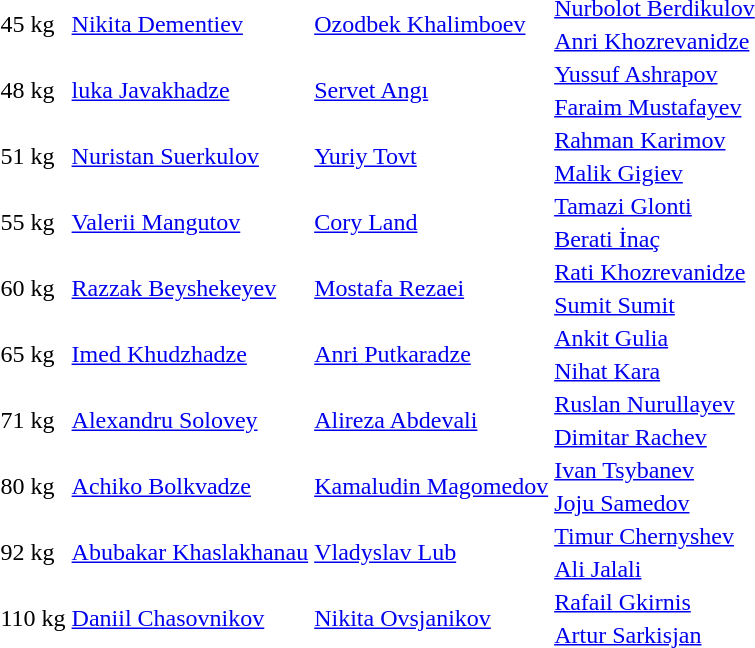<table>
<tr>
<td rowspan=2>45 kg</td>
<td rowspan=2> <a href='#'>Nikita Dementiev</a></td>
<td rowspan=2> <a href='#'>Ozodbek Khalimboev</a></td>
<td> <a href='#'>Nurbolot Berdikulov</a></td>
</tr>
<tr>
<td> <a href='#'>Anri Khozrevanidze</a></td>
</tr>
<tr>
<td rowspan=2>48 kg</td>
<td rowspan=2> <a href='#'>luka Javakhadze</a></td>
<td rowspan=2> <a href='#'>Servet Angı</a></td>
<td> <a href='#'>Yussuf Ashrapov</a></td>
</tr>
<tr>
<td> <a href='#'>Faraim Mustafayev</a></td>
</tr>
<tr>
<td rowspan=2>51 kg</td>
<td rowspan=2> <a href='#'>Nuristan Suerkulov</a></td>
<td rowspan=2> <a href='#'>Yuriy Tovt</a></td>
<td> <a href='#'>Rahman Karimov</a></td>
</tr>
<tr>
<td> <a href='#'>Malik Gigiev</a></td>
</tr>
<tr>
<td rowspan=2>55 kg</td>
<td rowspan=2> <a href='#'>Valerii Mangutov</a></td>
<td rowspan=2> <a href='#'>Cory Land</a></td>
<td> <a href='#'>Tamazi Glonti</a></td>
</tr>
<tr>
<td> <a href='#'>Berati İnaç</a></td>
</tr>
<tr>
<td rowspan=2>60 kg</td>
<td rowspan=2> <a href='#'>Razzak Beyshekeyev</a></td>
<td rowspan=2> <a href='#'>Mostafa Rezaei</a></td>
<td> <a href='#'>Rati Khozrevanidze</a></td>
</tr>
<tr>
<td> <a href='#'>Sumit Sumit</a></td>
</tr>
<tr>
<td rowspan=2>65 kg</td>
<td rowspan=2> <a href='#'>Imed Khudzhadze</a></td>
<td rowspan=2> <a href='#'>Anri Putkaradze</a></td>
<td> <a href='#'>Ankit Gulia</a></td>
</tr>
<tr>
<td> <a href='#'>Nihat Kara</a></td>
</tr>
<tr>
<td rowspan=2>71 kg</td>
<td rowspan=2> <a href='#'>Alexandru Solovey</a></td>
<td rowspan=2> <a href='#'>Alireza Abdevali</a></td>
<td> <a href='#'>Ruslan Nurullayev</a></td>
</tr>
<tr>
<td> <a href='#'>Dimitar Rachev</a></td>
</tr>
<tr>
<td rowspan=2>80 kg</td>
<td rowspan=2> <a href='#'>Achiko Bolkvadze</a></td>
<td rowspan=2> <a href='#'>Kamaludin Magomedov</a></td>
<td> <a href='#'>Ivan Tsybanev</a></td>
</tr>
<tr>
<td> <a href='#'>Joju Samedov</a></td>
</tr>
<tr>
<td rowspan=2>92 kg</td>
<td rowspan=2> <a href='#'>Abubakar Khaslakhanau</a></td>
<td rowspan=2> <a href='#'>Vladyslav Lub</a></td>
<td> <a href='#'>Timur Chernyshev</a></td>
</tr>
<tr>
<td> <a href='#'>Ali Jalali</a></td>
</tr>
<tr>
<td rowspan=2>110 kg</td>
<td rowspan=2> <a href='#'>Daniil Chasovnikov</a></td>
<td rowspan=2> <a href='#'>Nikita Ovsjanikov</a></td>
<td> <a href='#'>Rafail Gkirnis</a></td>
</tr>
<tr>
<td> <a href='#'>Artur Sarkisjan</a></td>
</tr>
</table>
